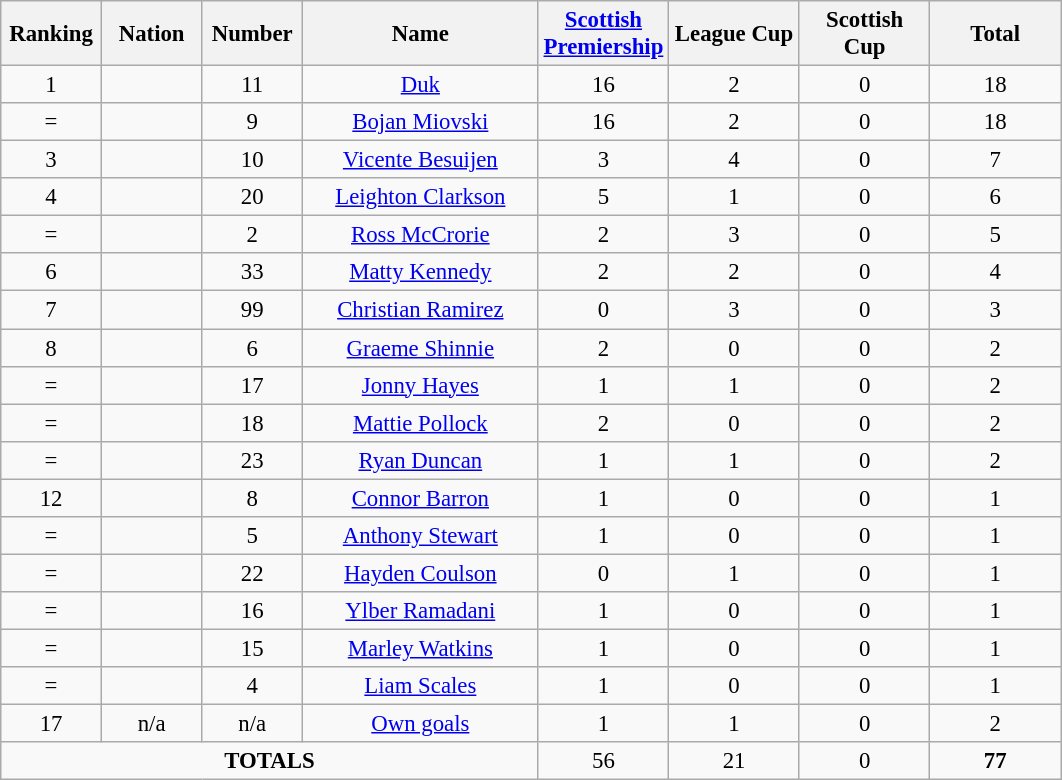<table class="wikitable" style="font-size: 95%; text-align: center;">
<tr>
<th width=60>Ranking</th>
<th width=60>Nation</th>
<th width=60>Number</th>
<th width=150>Name</th>
<th width=80><a href='#'>Scottish Premiership</a></th>
<th width=80>League Cup</th>
<th width=80>Scottish Cup</th>
<th width=80>Total</th>
</tr>
<tr>
<td>1</td>
<td></td>
<td>11</td>
<td><a href='#'>Duk</a></td>
<td>16</td>
<td>2</td>
<td>0</td>
<td>18</td>
</tr>
<tr>
<td>=</td>
<td></td>
<td>9</td>
<td><a href='#'>Bojan Miovski</a></td>
<td>16</td>
<td>2</td>
<td>0</td>
<td>18</td>
</tr>
<tr>
<td>3</td>
<td></td>
<td>10</td>
<td><a href='#'>Vicente Besuijen</a></td>
<td>3</td>
<td>4</td>
<td>0</td>
<td>7</td>
</tr>
<tr>
<td>4</td>
<td></td>
<td>20</td>
<td><a href='#'>Leighton Clarkson</a></td>
<td>5</td>
<td>1</td>
<td>0</td>
<td>6</td>
</tr>
<tr>
<td>=</td>
<td></td>
<td>2</td>
<td><a href='#'>Ross McCrorie</a></td>
<td>2</td>
<td>3</td>
<td>0</td>
<td>5</td>
</tr>
<tr>
<td>6</td>
<td></td>
<td>33</td>
<td><a href='#'>Matty Kennedy</a></td>
<td>2</td>
<td>2</td>
<td>0</td>
<td>4</td>
</tr>
<tr>
<td>7</td>
<td></td>
<td>99</td>
<td><a href='#'>Christian Ramirez</a></td>
<td>0</td>
<td>3</td>
<td>0</td>
<td>3</td>
</tr>
<tr>
<td>8</td>
<td></td>
<td>6</td>
<td><a href='#'>Graeme Shinnie</a></td>
<td>2</td>
<td>0</td>
<td>0</td>
<td>2</td>
</tr>
<tr>
<td>=</td>
<td></td>
<td>17</td>
<td><a href='#'>Jonny Hayes</a></td>
<td>1</td>
<td>1</td>
<td>0</td>
<td>2</td>
</tr>
<tr>
<td>=</td>
<td></td>
<td>18</td>
<td><a href='#'>Mattie Pollock</a></td>
<td>2</td>
<td>0</td>
<td>0</td>
<td>2</td>
</tr>
<tr>
<td>=</td>
<td></td>
<td>23</td>
<td><a href='#'>Ryan Duncan</a></td>
<td>1</td>
<td>1</td>
<td>0</td>
<td>2</td>
</tr>
<tr>
<td>12</td>
<td></td>
<td>8</td>
<td><a href='#'>Connor Barron</a></td>
<td>1</td>
<td>0</td>
<td>0</td>
<td>1</td>
</tr>
<tr>
<td>=</td>
<td></td>
<td>5</td>
<td><a href='#'>Anthony Stewart</a></td>
<td>1</td>
<td>0</td>
<td>0</td>
<td>1</td>
</tr>
<tr>
<td>=</td>
<td></td>
<td>22</td>
<td><a href='#'>Hayden Coulson</a></td>
<td>0</td>
<td>1</td>
<td>0</td>
<td>1</td>
</tr>
<tr>
<td>=</td>
<td></td>
<td>16</td>
<td><a href='#'>Ylber Ramadani</a></td>
<td>1</td>
<td>0</td>
<td>0</td>
<td>1</td>
</tr>
<tr>
<td>=</td>
<td></td>
<td>15</td>
<td><a href='#'>Marley Watkins</a></td>
<td>1</td>
<td>0</td>
<td>0</td>
<td>1</td>
</tr>
<tr>
<td>=</td>
<td></td>
<td>4</td>
<td><a href='#'>Liam Scales</a></td>
<td>1</td>
<td>0</td>
<td>0</td>
<td>1</td>
</tr>
<tr>
<td>17</td>
<td>n/a</td>
<td>n/a</td>
<td><a href='#'>Own goals</a></td>
<td>1</td>
<td>1</td>
<td>0</td>
<td>2</td>
</tr>
<tr>
<td colspan=4><strong>TOTALS</strong></td>
<td>56</td>
<td>21</td>
<td>0</td>
<td><strong>77</strong></td>
</tr>
</table>
